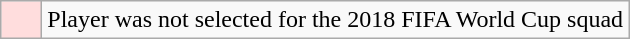<table class="wikitable">
<tr>
<td style="background: #ffdddd" width="20"></td>
<td>Player was not selected for the 2018 FIFA World Cup squad</td>
</tr>
</table>
